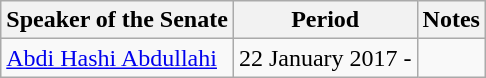<table class="wikitable">
<tr>
<th>Speaker of the Senate</th>
<th>Period</th>
<th>Notes</th>
</tr>
<tr>
<td><a href='#'>Abdi Hashi Abdullahi</a></td>
<td>22 January 2017 -</td>
<td></td>
</tr>
</table>
